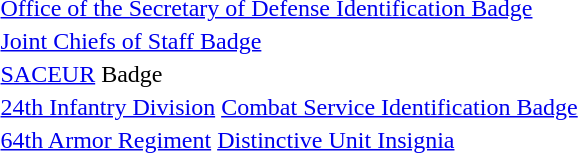<table>
<tr>
<td></td>
<td><a href='#'>Office of the Secretary of Defense Identification Badge</a></td>
</tr>
<tr>
<td></td>
<td><a href='#'>Joint Chiefs of Staff Badge</a></td>
</tr>
<tr>
<td></td>
<td><a href='#'>SACEUR</a> Badge</td>
</tr>
<tr>
<td></td>
<td><a href='#'>24th Infantry Division</a> <a href='#'>Combat Service Identification Badge</a></td>
</tr>
<tr>
<td></td>
<td><a href='#'>64th Armor Regiment</a> <a href='#'>Distinctive Unit Insignia</a></td>
</tr>
</table>
